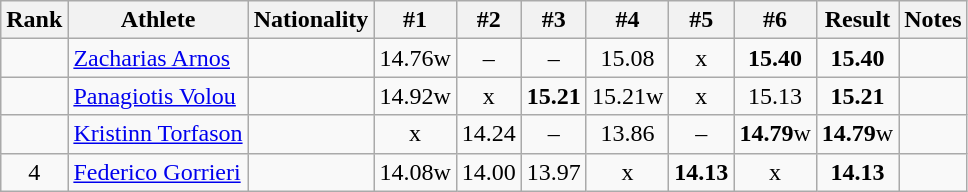<table class="wikitable sortable" style="text-align:center">
<tr>
<th>Rank</th>
<th>Athlete</th>
<th>Nationality</th>
<th>#1</th>
<th>#2</th>
<th>#3</th>
<th>#4</th>
<th>#5</th>
<th>#6</th>
<th>Result</th>
<th>Notes</th>
</tr>
<tr>
<td></td>
<td align="left"><a href='#'>Zacharias Arnos</a></td>
<td align=left></td>
<td>14.76w</td>
<td>–</td>
<td>–</td>
<td>15.08</td>
<td>x</td>
<td><strong>15.40</strong></td>
<td><strong>15.40</strong></td>
<td></td>
</tr>
<tr>
<td></td>
<td align="left"><a href='#'>Panagiotis Volou</a></td>
<td align=left></td>
<td>14.92w</td>
<td>x</td>
<td><strong>15.21</strong></td>
<td>15.21w</td>
<td>x</td>
<td>15.13</td>
<td><strong>15.21</strong></td>
<td></td>
</tr>
<tr>
<td></td>
<td align="left"><a href='#'>Kristinn Torfason</a></td>
<td align=left></td>
<td>x</td>
<td>14.24</td>
<td>–</td>
<td>13.86</td>
<td>–</td>
<td><strong>14.79</strong>w</td>
<td><strong>14.79</strong>w</td>
<td></td>
</tr>
<tr>
<td>4</td>
<td align="left"><a href='#'>Federico Gorrieri</a></td>
<td align=left></td>
<td>14.08w</td>
<td>14.00</td>
<td>13.97</td>
<td>x</td>
<td><strong>14.13</strong></td>
<td>x</td>
<td><strong>14.13</strong></td>
<td></td>
</tr>
</table>
